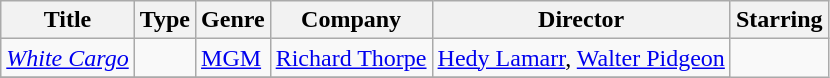<table class="wikitable unsortable">
<tr>
<th>Title</th>
<th>Type</th>
<th>Genre</th>
<th>Company</th>
<th>Director</th>
<th>Starring</th>
</tr>
<tr>
<td><em><a href='#'>White Cargo</a></em></td>
<td></td>
<td><a href='#'>MGM</a></td>
<td><a href='#'>Richard Thorpe</a></td>
<td><a href='#'>Hedy Lamarr</a>, <a href='#'>Walter Pidgeon</a></td>
</tr>
<tr>
</tr>
</table>
